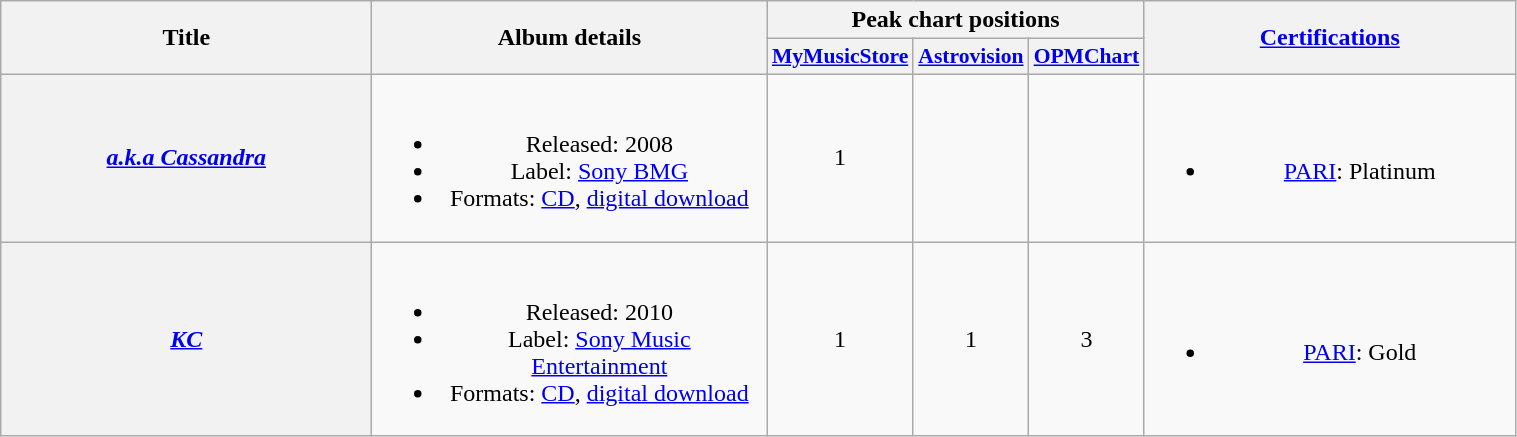<table class="wikitable plainrowheaders" style="text-align:center;">
<tr>
<th scope="col" rowspan="2" style="width:15em;">Title</th>
<th scope="col" rowspan="2" style="width:16em;">Album details</th>
<th scope="col" colspan="3">Peak chart positions</th>
<th scope="col" rowspan="2" style="width:15em;"><a href='#'>Certifications</a></th>
</tr>
<tr>
<th scope="col" style="width:2.5em;font-size:90%;"><a href='#'>MyMusicStore</a></th>
<th scope="col" style="width:2.5em;font-size:90%;"><a href='#'>Astrovision</a></th>
<th scope="col" style="width:2.5em;font-size:90%;"><a href='#'>OPM</a><a href='#'>Chart</a></th>
</tr>
<tr>
<th scope="row"><em><a href='#'>a.k.a Cassandra</a></em></th>
<td><br><ul><li>Released: 2008</li><li>Label: <a href='#'>Sony BMG</a></li><li>Formats: <a href='#'>CD</a>, <a href='#'>digital download</a></li></ul></td>
<td>1</td>
<td></td>
<td></td>
<td><br><ul><li><a href='#'>PARI</a>: Platinum</li></ul></td>
</tr>
<tr>
<th scope="row"><em><a href='#'>KC</a></em></th>
<td><br><ul><li>Released: 2010</li><li>Label: <a href='#'>Sony Music Entertainment</a></li><li>Formats: <a href='#'>CD</a>, <a href='#'>digital download</a></li></ul></td>
<td>1</td>
<td>1</td>
<td>3</td>
<td><br><ul><li><a href='#'>PARI</a>: Gold</li></ul></td>
</tr>
</table>
